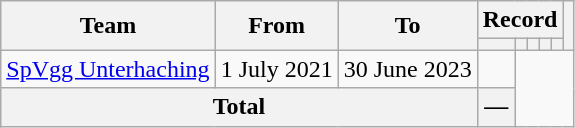<table class="wikitable" style="text-align: center">
<tr>
<th rowspan="2">Team</th>
<th rowspan="2">From</th>
<th rowspan="2">To</th>
<th colspan="5">Record</th>
<th rowspan="2"></th>
</tr>
<tr>
<th></th>
<th></th>
<th></th>
<th></th>
<th></th>
</tr>
<tr>
<td><a href='#'>SpVgg Unterhaching</a></td>
<td>1 July 2021</td>
<td>30 June 2023<br></td>
<td></td>
</tr>
<tr>
<th colspan="3">Total<br></th>
<th>—</th>
</tr>
</table>
